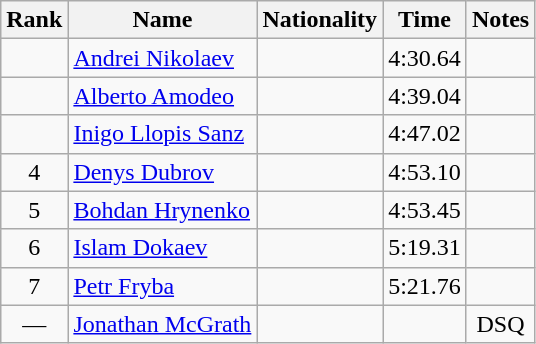<table class="wikitable sortable" style="text-align:center">
<tr>
<th>Rank</th>
<th>Name</th>
<th>Nationality</th>
<th>Time</th>
<th>Notes</th>
</tr>
<tr>
<td></td>
<td align=left><a href='#'>Andrei Nikolaev</a></td>
<td align=left></td>
<td>4:30.64</td>
<td></td>
</tr>
<tr>
<td></td>
<td align=left><a href='#'>Alberto Amodeo</a></td>
<td align=left></td>
<td>4:39.04</td>
<td></td>
</tr>
<tr>
<td></td>
<td align=left><a href='#'>Inigo Llopis Sanz</a></td>
<td align=left></td>
<td>4:47.02</td>
<td></td>
</tr>
<tr>
<td>4</td>
<td align=left><a href='#'>Denys Dubrov</a></td>
<td align=left></td>
<td>4:53.10</td>
<td></td>
</tr>
<tr>
<td>5</td>
<td align=left><a href='#'>Bohdan Hrynenko</a></td>
<td align=left></td>
<td>4:53.45</td>
<td></td>
</tr>
<tr>
<td>6</td>
<td align=left><a href='#'>Islam Dokaev</a></td>
<td align=left></td>
<td>5:19.31</td>
<td></td>
</tr>
<tr>
<td>7</td>
<td align=left><a href='#'>Petr Fryba</a></td>
<td align=left></td>
<td>5:21.76</td>
<td></td>
</tr>
<tr>
<td>—</td>
<td align=left><a href='#'>Jonathan McGrath</a></td>
<td align=left></td>
<td></td>
<td>DSQ</td>
</tr>
</table>
